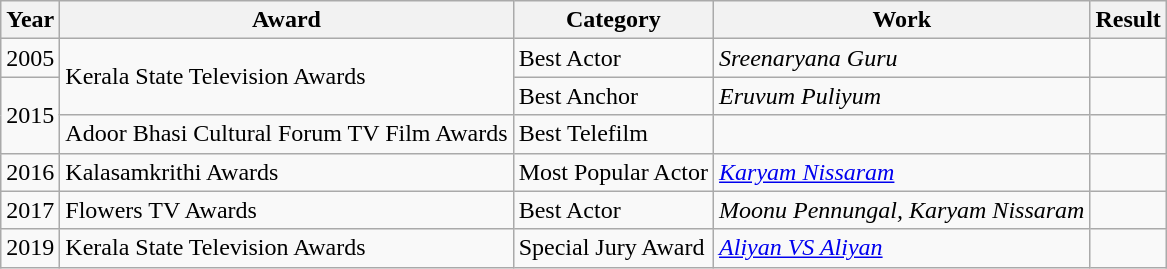<table class="wikitable">
<tr>
<th>Year</th>
<th>Award</th>
<th>Category</th>
<th>Work</th>
<th>Result</th>
</tr>
<tr>
<td>2005</td>
<td rowspan="2">Kerala State Television Awards</td>
<td>Best Actor</td>
<td><em>Sreenaryana Guru</em></td>
<td></td>
</tr>
<tr>
<td rowspan="2">2015</td>
<td>Best Anchor</td>
<td><em>Eruvum Puliyum</em></td>
<td></td>
</tr>
<tr>
<td>Adoor Bhasi Cultural Forum TV Film Awards</td>
<td>Best Telefilm</td>
<td></td>
<td></td>
</tr>
<tr>
<td>2016</td>
<td>Kalasamkrithi Awards</td>
<td>Most Popular Actor</td>
<td><em><a href='#'>Karyam Nissaram</a></em></td>
<td></td>
</tr>
<tr>
<td>2017</td>
<td>Flowers TV Awards</td>
<td>Best Actor</td>
<td><em>Moonu Pennungal, Karyam Nissaram </em></td>
<td></td>
</tr>
<tr>
<td>2019</td>
<td>Kerala State Television Awards</td>
<td>Special Jury Award</td>
<td><em><a href='#'>Aliyan VS Aliyan</a></em></td>
<td></td>
</tr>
</table>
